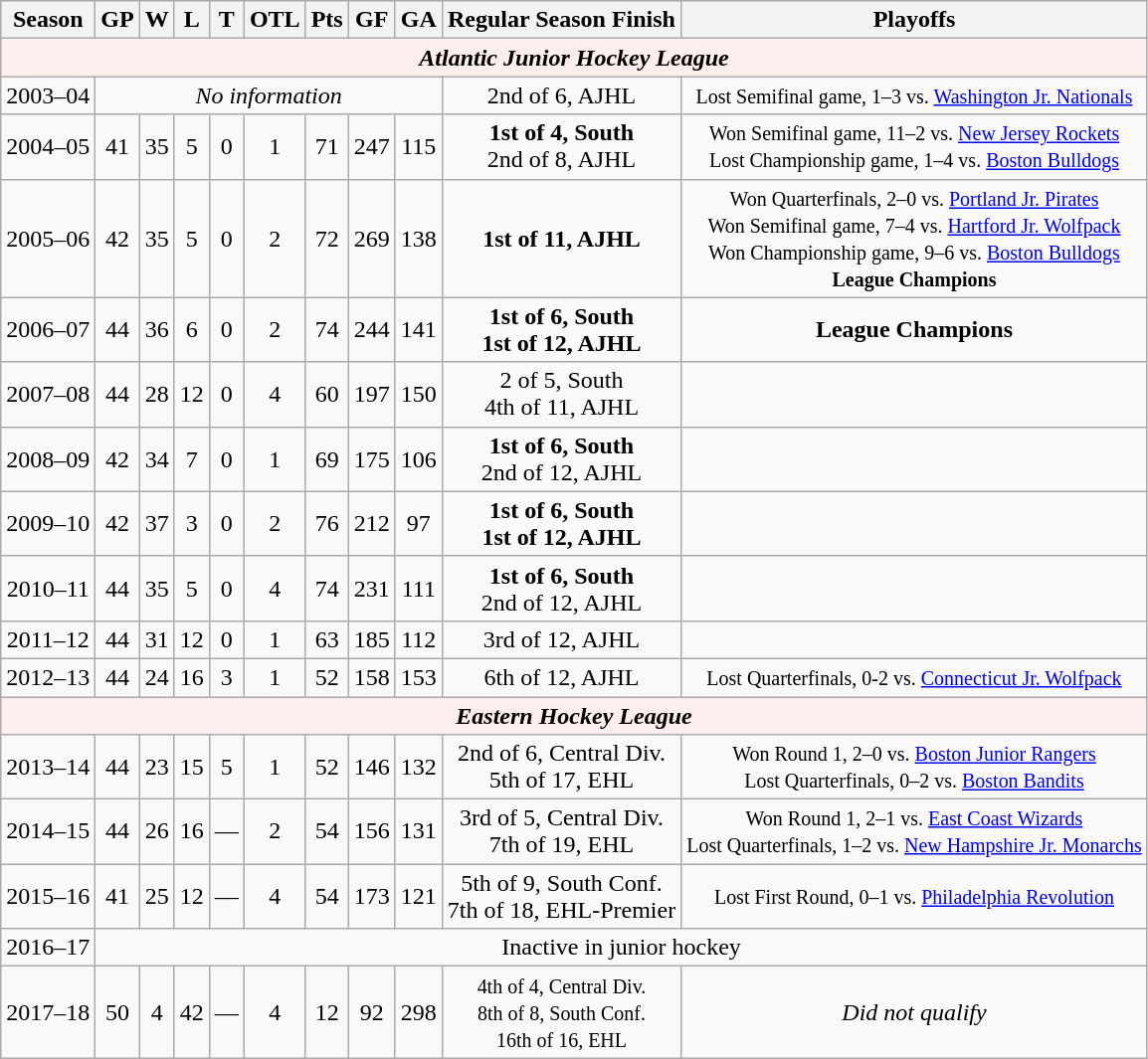<table class="wikitable" style="text-align:center">
<tr>
<th>Season</th>
<th>GP</th>
<th>W</th>
<th>L</th>
<th>T</th>
<th>OTL</th>
<th>Pts</th>
<th>GF</th>
<th>GA</th>
<th>Regular Season Finish</th>
<th>Playoffs</th>
</tr>
<tr align="center" bgcolor="#ffeeee">
<td colspan="11"><strong><em>Atlantic Junior Hockey League</em></strong></td>
</tr>
<tr>
<td>2003–04</td>
<td colspan=8><em>No information</em></td>
<td>2nd of 6, AJHL</td>
<td><small>Lost Semifinal game, 1–3 vs. <a href='#'>Washington Jr. Nationals</a></small></td>
</tr>
<tr>
<td>2004–05</td>
<td>41</td>
<td>35</td>
<td>5</td>
<td>0</td>
<td>1</td>
<td>71</td>
<td>247</td>
<td>115</td>
<td><strong>1st of 4, South</strong><br>2nd of 8, AJHL</td>
<td><small>Won Semifinal game, 11–2 vs. <a href='#'>New Jersey Rockets</a><br>Lost Championship game, 1–4 vs. <a href='#'>Boston Bulldogs</a></small></td>
</tr>
<tr>
<td>2005–06</td>
<td>42</td>
<td>35</td>
<td>5</td>
<td>0</td>
<td>2</td>
<td>72</td>
<td>269</td>
<td>138</td>
<td><strong>1st of 11, AJHL</strong></td>
<td><small>Won Quarterfinals, 2–0 vs. <a href='#'>Portland Jr. Pirates</a><br>Won Semifinal game, 7–4 vs. <a href='#'>Hartford Jr. Wolfpack</a><br>Won Championship game, 9–6 vs. <a href='#'>Boston Bulldogs</a><br><strong>League Champions</strong></small></td>
</tr>
<tr>
<td>2006–07</td>
<td>44</td>
<td>36</td>
<td>6</td>
<td>0</td>
<td>2</td>
<td>74</td>
<td>244</td>
<td>141</td>
<td><strong>1st of 6, South<br>1st of 12, AJHL</strong></td>
<td><strong>League Champions</strong></td>
</tr>
<tr>
<td>2007–08</td>
<td>44</td>
<td>28</td>
<td>12</td>
<td>0</td>
<td>4</td>
<td>60</td>
<td>197</td>
<td>150</td>
<td>2 of 5, South<br>4th of 11, AJHL</td>
<td></td>
</tr>
<tr>
<td>2008–09</td>
<td>42</td>
<td>34</td>
<td>7</td>
<td>0</td>
<td>1</td>
<td>69</td>
<td>175</td>
<td>106</td>
<td><strong>1st of 6, South</strong><br>2nd of 12, AJHL</td>
<td></td>
</tr>
<tr>
<td>2009–10</td>
<td>42</td>
<td>37</td>
<td>3</td>
<td>0</td>
<td>2</td>
<td>76</td>
<td>212</td>
<td>97</td>
<td><strong>1st of 6, South<br>1st of 12, AJHL</strong></td>
<td></td>
</tr>
<tr>
<td>2010–11</td>
<td>44</td>
<td>35</td>
<td>5</td>
<td>0</td>
<td>4</td>
<td>74</td>
<td>231</td>
<td>111</td>
<td><strong>1st of 6, South</strong><br>2nd of 12, AJHL</td>
<td></td>
</tr>
<tr>
<td>2011–12</td>
<td>44</td>
<td>31</td>
<td>12</td>
<td>0</td>
<td>1</td>
<td>63</td>
<td>185</td>
<td>112</td>
<td>3rd of 12, AJHL</td>
<td></td>
</tr>
<tr>
<td>2012–13</td>
<td>44</td>
<td>24</td>
<td>16</td>
<td>3</td>
<td>1</td>
<td>52</td>
<td>158</td>
<td>153</td>
<td>6th of 12, AJHL</td>
<td><small>Lost Quarterfinals, 0-2 vs. <a href='#'>Connecticut Jr. Wolfpack</a></small></td>
</tr>
<tr align="center" bgcolor="#ffeeee">
<td colspan="11"><strong><em>Eastern Hockey League</em></strong></td>
</tr>
<tr>
<td>2013–14</td>
<td>44</td>
<td>23</td>
<td>15</td>
<td>5</td>
<td>1</td>
<td>52</td>
<td>146</td>
<td>132</td>
<td>2nd of 6, Central Div.<br>5th of 17, EHL</td>
<td><small>Won Round 1, 2–0 vs. <a href='#'>Boston Junior Rangers</a><br>Lost Quarterfinals, 0–2 vs. <a href='#'>Boston Bandits</a></small></td>
</tr>
<tr>
<td>2014–15</td>
<td>44</td>
<td>26</td>
<td>16</td>
<td>—</td>
<td>2</td>
<td>54</td>
<td>156</td>
<td>131</td>
<td>3rd of 5, Central Div.<br>7th of 19, EHL</td>
<td><small>Won Round 1, 2–1 vs. <a href='#'>East Coast Wizards</a><br>Lost Quarterfinals, 1–2 vs. <a href='#'>New Hampshire Jr. Monarchs</a></small></td>
</tr>
<tr>
<td>2015–16</td>
<td>41</td>
<td>25</td>
<td>12</td>
<td>—</td>
<td>4</td>
<td>54</td>
<td>173</td>
<td>121</td>
<td>5th of 9, South Conf.<br>7th of 18, EHL-Premier</td>
<td><small>Lost First Round, 0–1 vs. <a href='#'>Philadelphia Revolution</a></small></td>
</tr>
<tr>
<td>2016–17</td>
<td colspan="10">Inactive in junior hockey</td>
</tr>
<tr>
<td>2017–18</td>
<td>50</td>
<td>4</td>
<td>42</td>
<td>—</td>
<td>4</td>
<td>12</td>
<td>92</td>
<td>298</td>
<td><small>4th of 4, Central Div.<br>8th of 8, South Conf.<br>16th of 16, EHL</small></td>
<td><em>Did not qualify</em></td>
</tr>
</table>
